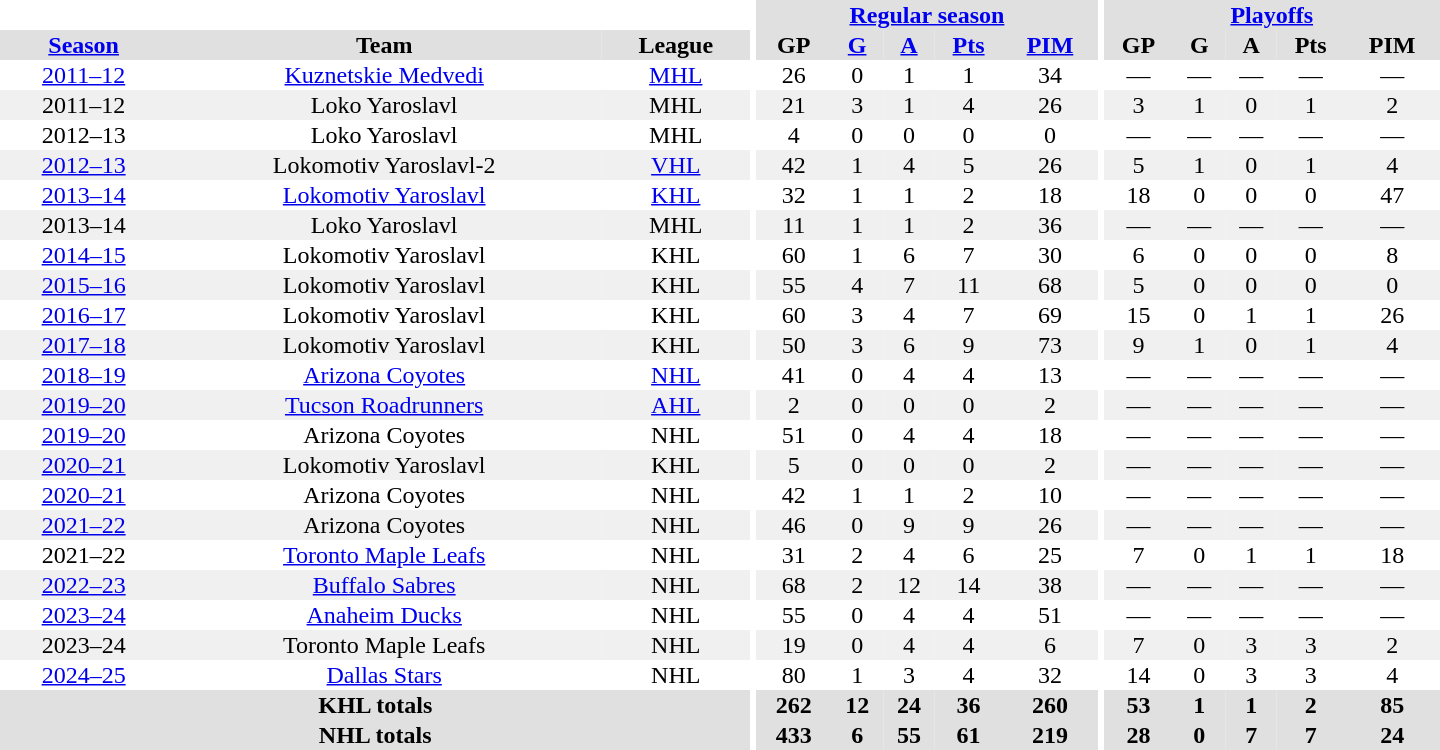<table border="0" cellpadding="1" cellspacing="0" style="text-align:center; width:60em">
<tr bgcolor="#e0e0e0">
<th colspan="3" bgcolor="#ffffff"></th>
<th rowspan="99" bgcolor="#ffffff"></th>
<th colspan="5"><a href='#'>Regular season</a></th>
<th rowspan="99" bgcolor="#ffffff"></th>
<th colspan="5"><a href='#'>Playoffs</a></th>
</tr>
<tr bgcolor="#e0e0e0">
<th><a href='#'>Season</a></th>
<th>Team</th>
<th>League</th>
<th>GP</th>
<th><a href='#'>G</a></th>
<th><a href='#'>A</a></th>
<th><a href='#'>Pts</a></th>
<th><a href='#'>PIM</a></th>
<th>GP</th>
<th>G</th>
<th>A</th>
<th>Pts</th>
<th>PIM</th>
</tr>
<tr>
<td><a href='#'>2011–12</a></td>
<td><a href='#'>Kuznetskie Medvedi</a></td>
<td><a href='#'>MHL</a></td>
<td>26</td>
<td>0</td>
<td>1</td>
<td>1</td>
<td>34</td>
<td>—</td>
<td>—</td>
<td>—</td>
<td>—</td>
<td>—</td>
</tr>
<tr bgcolor="#f0f0f0">
<td>2011–12</td>
<td>Loko Yaroslavl</td>
<td>MHL</td>
<td>21</td>
<td>3</td>
<td>1</td>
<td>4</td>
<td>26</td>
<td>3</td>
<td>1</td>
<td>0</td>
<td>1</td>
<td>2</td>
</tr>
<tr>
<td>2012–13</td>
<td>Loko Yaroslavl</td>
<td>MHL</td>
<td>4</td>
<td>0</td>
<td>0</td>
<td>0</td>
<td>0</td>
<td>—</td>
<td>—</td>
<td>—</td>
<td>—</td>
<td>—</td>
</tr>
<tr bgcolor="#f0f0f0">
<td><a href='#'>2012–13</a></td>
<td>Lokomotiv Yaroslavl-2</td>
<td><a href='#'>VHL</a></td>
<td>42</td>
<td>1</td>
<td>4</td>
<td>5</td>
<td>26</td>
<td>5</td>
<td>1</td>
<td>0</td>
<td>1</td>
<td>4</td>
</tr>
<tr>
<td><a href='#'>2013–14</a></td>
<td><a href='#'>Lokomotiv Yaroslavl</a></td>
<td><a href='#'>KHL</a></td>
<td>32</td>
<td>1</td>
<td>1</td>
<td>2</td>
<td>18</td>
<td>18</td>
<td>0</td>
<td>0</td>
<td>0</td>
<td>47</td>
</tr>
<tr bgcolor="#f0f0f0">
<td>2013–14</td>
<td>Loko Yaroslavl</td>
<td>MHL</td>
<td>11</td>
<td>1</td>
<td>1</td>
<td>2</td>
<td>36</td>
<td>—</td>
<td>—</td>
<td>—</td>
<td>—</td>
<td>—</td>
</tr>
<tr>
<td><a href='#'>2014–15</a></td>
<td>Lokomotiv Yaroslavl</td>
<td>KHL</td>
<td>60</td>
<td>1</td>
<td>6</td>
<td>7</td>
<td>30</td>
<td>6</td>
<td>0</td>
<td>0</td>
<td>0</td>
<td>8</td>
</tr>
<tr bgcolor="#f0f0f0">
<td><a href='#'>2015–16</a></td>
<td>Lokomotiv Yaroslavl</td>
<td>KHL</td>
<td>55</td>
<td>4</td>
<td>7</td>
<td>11</td>
<td>68</td>
<td>5</td>
<td>0</td>
<td>0</td>
<td>0</td>
<td>0</td>
</tr>
<tr>
<td><a href='#'>2016–17</a></td>
<td>Lokomotiv Yaroslavl</td>
<td>KHL</td>
<td>60</td>
<td>3</td>
<td>4</td>
<td>7</td>
<td>69</td>
<td>15</td>
<td>0</td>
<td>1</td>
<td>1</td>
<td>26</td>
</tr>
<tr bgcolor="#f0f0f0">
<td><a href='#'>2017–18</a></td>
<td>Lokomotiv Yaroslavl</td>
<td>KHL</td>
<td>50</td>
<td>3</td>
<td>6</td>
<td>9</td>
<td>73</td>
<td>9</td>
<td>1</td>
<td>0</td>
<td>1</td>
<td>4</td>
</tr>
<tr>
<td><a href='#'>2018–19</a></td>
<td><a href='#'>Arizona Coyotes</a></td>
<td><a href='#'>NHL</a></td>
<td>41</td>
<td>0</td>
<td>4</td>
<td>4</td>
<td>13</td>
<td>—</td>
<td>—</td>
<td>—</td>
<td>—</td>
<td>—</td>
</tr>
<tr bgcolor="#f0f0f0">
<td><a href='#'>2019–20</a></td>
<td><a href='#'>Tucson Roadrunners</a></td>
<td><a href='#'>AHL</a></td>
<td>2</td>
<td>0</td>
<td>0</td>
<td>0</td>
<td>2</td>
<td>—</td>
<td>—</td>
<td>—</td>
<td>—</td>
<td>—</td>
</tr>
<tr>
<td><a href='#'>2019–20</a></td>
<td>Arizona Coyotes</td>
<td>NHL</td>
<td>51</td>
<td>0</td>
<td>4</td>
<td>4</td>
<td>18</td>
<td>—</td>
<td>—</td>
<td>—</td>
<td>—</td>
<td>—</td>
</tr>
<tr bgcolor="#f0f0f0">
<td><a href='#'>2020–21</a></td>
<td>Lokomotiv Yaroslavl</td>
<td>KHL</td>
<td>5</td>
<td>0</td>
<td>0</td>
<td>0</td>
<td>2</td>
<td>—</td>
<td>—</td>
<td>—</td>
<td>—</td>
<td>—</td>
</tr>
<tr>
<td><a href='#'>2020–21</a></td>
<td>Arizona Coyotes</td>
<td>NHL</td>
<td>42</td>
<td>1</td>
<td>1</td>
<td>2</td>
<td>10</td>
<td>—</td>
<td>—</td>
<td>—</td>
<td>—</td>
<td>—</td>
</tr>
<tr bgcolor="#f0f0f0">
<td><a href='#'>2021–22</a></td>
<td>Arizona Coyotes</td>
<td>NHL</td>
<td>46</td>
<td>0</td>
<td>9</td>
<td>9</td>
<td>26</td>
<td>—</td>
<td>—</td>
<td>—</td>
<td>—</td>
<td>—</td>
</tr>
<tr>
<td>2021–22</td>
<td><a href='#'>Toronto Maple Leafs</a></td>
<td>NHL</td>
<td>31</td>
<td>2</td>
<td>4</td>
<td>6</td>
<td>25</td>
<td>7</td>
<td>0</td>
<td>1</td>
<td>1</td>
<td>18</td>
</tr>
<tr bgcolor="#f0f0f0">
<td><a href='#'>2022–23</a></td>
<td><a href='#'>Buffalo Sabres</a></td>
<td>NHL</td>
<td>68</td>
<td>2</td>
<td>12</td>
<td>14</td>
<td>38</td>
<td>—</td>
<td>—</td>
<td>—</td>
<td>—</td>
<td>—</td>
</tr>
<tr>
<td><a href='#'>2023–24</a></td>
<td><a href='#'>Anaheim Ducks</a></td>
<td>NHL</td>
<td>55</td>
<td>0</td>
<td>4</td>
<td>4</td>
<td>51</td>
<td>—</td>
<td>—</td>
<td>—</td>
<td>—</td>
<td>—</td>
</tr>
<tr bgcolor="#f0f0f0">
<td>2023–24</td>
<td>Toronto Maple Leafs</td>
<td>NHL</td>
<td>19</td>
<td>0</td>
<td>4</td>
<td>4</td>
<td>6</td>
<td>7</td>
<td>0</td>
<td>3</td>
<td>3</td>
<td>2</td>
</tr>
<tr>
<td><a href='#'>2024–25</a></td>
<td><a href='#'>Dallas Stars</a></td>
<td>NHL</td>
<td>80</td>
<td>1</td>
<td>3</td>
<td>4</td>
<td>32</td>
<td>14</td>
<td>0</td>
<td>3</td>
<td>3</td>
<td>4</td>
</tr>
<tr bgcolor="#e0e0e0">
<th colspan="3">KHL totals</th>
<th>262</th>
<th>12</th>
<th>24</th>
<th>36</th>
<th>260</th>
<th>53</th>
<th>1</th>
<th>1</th>
<th>2</th>
<th>85</th>
</tr>
<tr bgcolor="#e0e0e0">
<th colspan="3">NHL totals</th>
<th>433</th>
<th>6</th>
<th>55</th>
<th>61</th>
<th>219</th>
<th>28</th>
<th>0</th>
<th>7</th>
<th>7</th>
<th>24</th>
</tr>
</table>
